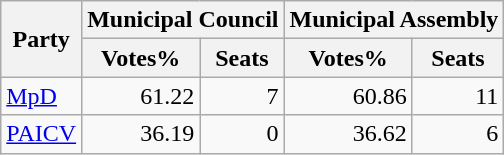<table class="wikitable sortable" style=text-align:right>
<tr>
<th rowspan=2>Party</th>
<th colspan=2>Municipal Council</th>
<th colspan=2>Municipal Assembly</th>
</tr>
<tr>
<th>Votes%</th>
<th>Seats</th>
<th>Votes%</th>
<th>Seats</th>
</tr>
<tr>
<td align=left><a href='#'>MpD</a></td>
<td>61.22</td>
<td>7</td>
<td>60.86</td>
<td>11</td>
</tr>
<tr>
<td align=left><a href='#'>PAICV</a></td>
<td>36.19</td>
<td>0</td>
<td>36.62</td>
<td>6</td>
</tr>
</table>
